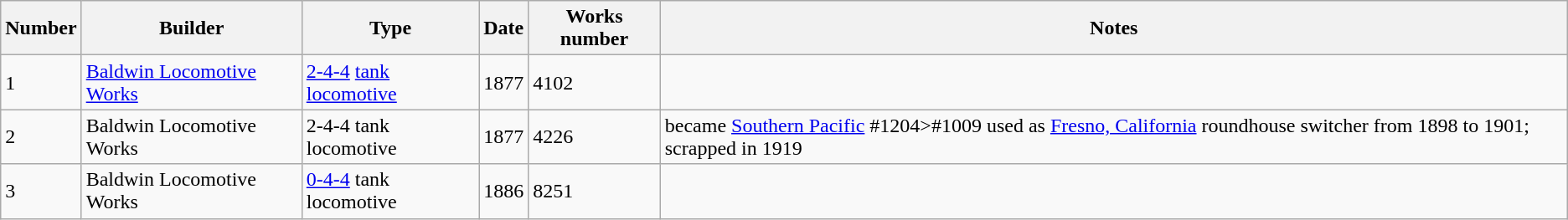<table class="wikitable">
<tr>
<th>Number</th>
<th>Builder</th>
<th>Type</th>
<th>Date</th>
<th>Works number</th>
<th>Notes</th>
</tr>
<tr>
<td>1</td>
<td><a href='#'>Baldwin Locomotive Works</a></td>
<td><a href='#'>2-4-4</a> <a href='#'>tank locomotive</a></td>
<td>1877</td>
<td>4102</td>
<td></td>
</tr>
<tr>
<td>2</td>
<td>Baldwin Locomotive Works</td>
<td>2-4-4 tank locomotive</td>
<td>1877</td>
<td>4226</td>
<td>became <a href='#'>Southern Pacific</a> #1204>#1009 used as <a href='#'>Fresno, California</a> roundhouse switcher from 1898 to 1901; scrapped in 1919</td>
</tr>
<tr>
<td>3</td>
<td>Baldwin Locomotive Works</td>
<td><a href='#'>0-4-4</a> tank locomotive</td>
<td>1886</td>
<td>8251</td>
<td></td>
</tr>
</table>
